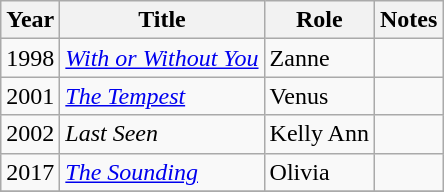<table class="wikitable sortable">
<tr>
<th>Year</th>
<th>Title</th>
<th>Role</th>
<th>Notes</th>
</tr>
<tr>
<td>1998</td>
<td><em><a href='#'>With or Without You</a></em></td>
<td>Zanne</td>
<td></td>
</tr>
<tr>
<td>2001</td>
<td><em><a href='#'>The Tempest</a></em></td>
<td>Venus</td>
<td></td>
</tr>
<tr>
<td>2002</td>
<td><em>Last Seen</em></td>
<td>Kelly Ann</td>
<td></td>
</tr>
<tr>
<td>2017</td>
<td><em><a href='#'>The Sounding</a></em></td>
<td>Olivia</td>
<td></td>
</tr>
<tr>
</tr>
</table>
